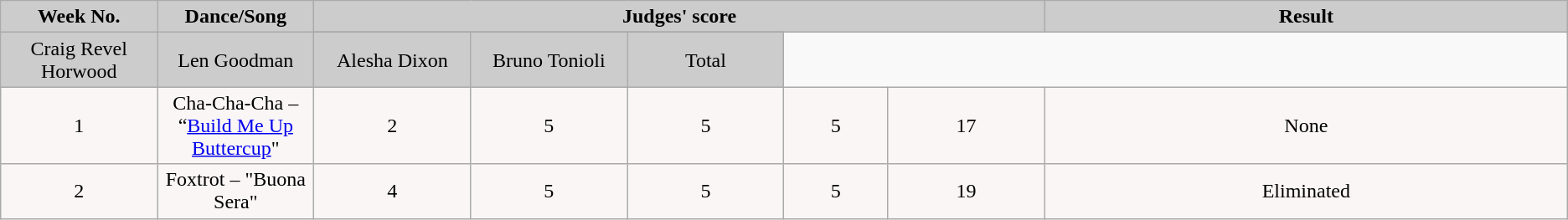<table class="wikitable">
<tr>
<td rowspan="2" bgcolor="CCCCCC" align="Center"><strong>Week No.</strong></td>
<td rowspan="2" bgcolor="CCCCCC" align="Center"><strong>Dance/Song</strong></td>
<td colspan="5" bgcolor="CCCCCC" align="Center"><strong>Judges' score</strong></td>
<td rowspan="2" bgcolor="CCCCCC" align="Center"><strong>Result</strong></td>
</tr>
<tr>
</tr>
<tr>
<td bgcolor="CCCCCC" width="10%" align="center">Craig Revel Horwood</td>
<td bgcolor="CCCCCC" width="10%" align="center">Len Goodman</td>
<td bgcolor="CCCCCC" width="10%" align="center">Alesha Dixon</td>
<td bgcolor="CCCCCC" width="10%" align="center">Bruno Tonioli</td>
<td bgcolor="CCCCCC" width="10%" align="center">Total</td>
</tr>
<tr>
</tr>
<tr>
<td align="center" bgcolor="FAF6F6">1</td>
<td align="center" bgcolor="FAF6F6">Cha-Cha-Cha – “<a href='#'>Build Me Up Buttercup</a>"</td>
<td align="center" bgcolor="FAF6F6">2</td>
<td align="center" bgcolor="FAF6F6">5</td>
<td align="center" bgcolor="FAF6F6">5</td>
<td align="center" bgcolor="FAF6F6">5</td>
<td align="center" bgcolor="FAF6F6">17</td>
<td align="center" bgcolor="FAF6F6">None</td>
</tr>
<tr>
<td align="center" bgcolor="FAF6F6">2</td>
<td align="center" bgcolor="FAF6F6">Foxtrot – "Buona Sera"</td>
<td align="center" bgcolor="FAF6F6">4</td>
<td align="center" bgcolor="FAF6F6">5</td>
<td align="center" bgcolor="FAF6F6">5</td>
<td align="center" bgcolor="FAF6F6">5</td>
<td align="center" bgcolor="FAF6F6">19</td>
<td align="center" bgcolor="FAF6F6">Eliminated</td>
</tr>
</table>
